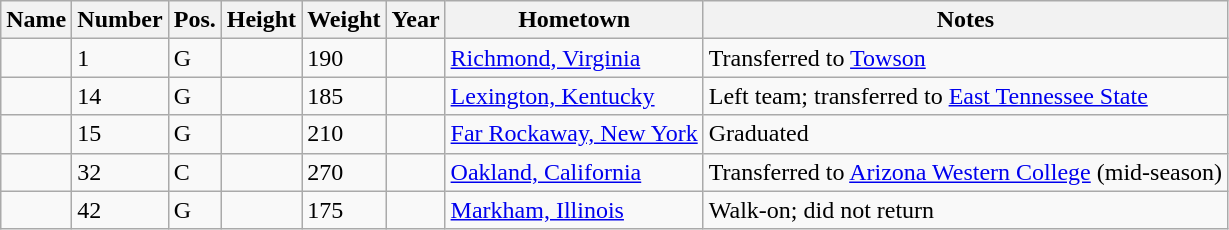<table class="wikitable sortable" border="1">
<tr>
<th>Name</th>
<th>Number</th>
<th>Pos.</th>
<th>Height</th>
<th>Weight</th>
<th>Year</th>
<th>Hometown</th>
<th class="unsortable">Notes</th>
</tr>
<tr>
<td></td>
<td>1</td>
<td>G</td>
<td></td>
<td>190</td>
<td></td>
<td><a href='#'>Richmond, Virginia</a></td>
<td>Transferred to <a href='#'>Towson</a></td>
</tr>
<tr>
<td></td>
<td>14</td>
<td>G</td>
<td></td>
<td>185</td>
<td></td>
<td><a href='#'>Lexington, Kentucky</a></td>
<td>Left team; transferred to <a href='#'>East Tennessee State</a></td>
</tr>
<tr>
<td></td>
<td>15</td>
<td>G</td>
<td></td>
<td>210</td>
<td></td>
<td><a href='#'>Far Rockaway, New York</a></td>
<td>Graduated</td>
</tr>
<tr>
<td></td>
<td>32</td>
<td>C</td>
<td></td>
<td>270</td>
<td></td>
<td><a href='#'>Oakland, California</a></td>
<td>Transferred to <a href='#'>Arizona Western College</a> (mid-season)</td>
</tr>
<tr>
<td></td>
<td>42</td>
<td>G</td>
<td></td>
<td>175</td>
<td></td>
<td><a href='#'>Markham, Illinois</a></td>
<td>Walk-on; did not return</td>
</tr>
</table>
